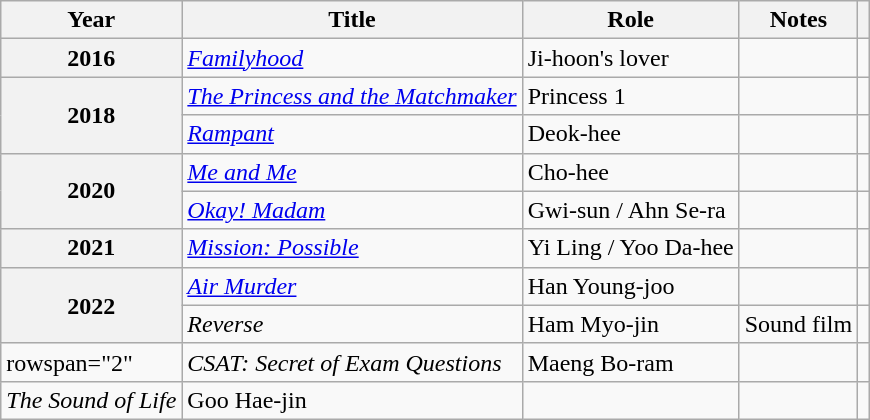<table class="wikitable plainrowheaders sortable">
<tr>
<th scope="col">Year</th>
<th scope="col">Title</th>
<th scope="col">Role</th>
<th scope="col">Notes</th>
<th scope="col" class="unsortable"></th>
</tr>
<tr>
<th scope="row">2016</th>
<td><em><a href='#'>Familyhood</a></em></td>
<td>Ji-hoon's lover</td>
<td></td>
<td style="text-align:center"></td>
</tr>
<tr>
<th scope="row" rowspan="2">2018</th>
<td><em><a href='#'>The Princess and the Matchmaker</a></em></td>
<td>Princess 1</td>
<td></td>
<td style="text-align:center"></td>
</tr>
<tr>
<td><em><a href='#'>Rampant</a></em></td>
<td>Deok-hee</td>
<td></td>
<td style="text-align:center"></td>
</tr>
<tr>
<th scope="row" rowspan="2">2020</th>
<td><em><a href='#'>Me and Me</a></em></td>
<td>Cho-hee</td>
<td></td>
<td style="text-align:center"></td>
</tr>
<tr>
<td><em><a href='#'>Okay! Madam</a></em></td>
<td>Gwi-sun / Ahn Se-ra</td>
<td></td>
<td style="text-align:center"></td>
</tr>
<tr>
<th scope="row">2021</th>
<td><em><a href='#'>Mission: Possible</a></em></td>
<td>Yi Ling / Yoo Da-hee</td>
<td></td>
<td style="text-align:center"></td>
</tr>
<tr>
<th scope="row" rowspan="2">2022</th>
<td><em><a href='#'>Air Murder</a></em></td>
<td>Han Young-joo</td>
<td></td>
<td style="text-align:center"></td>
</tr>
<tr>
<td><em>Reverse</em></td>
<td>Ham Myo-jin</td>
<td>Sound film</td>
<td style="text-align:center"></td>
</tr>
<tr>
<td>rowspan="2" </td>
<td><em>CSAT: Secret of Exam Questions</em></td>
<td>Maeng Bo-ram</td>
<td></td>
<td style="text-align:center"></td>
</tr>
<tr>
<td><em>The Sound of Life</em></td>
<td>Goo Hae-jin</td>
<td></td>
<td style="text-align:center"></td>
</tr>
</table>
